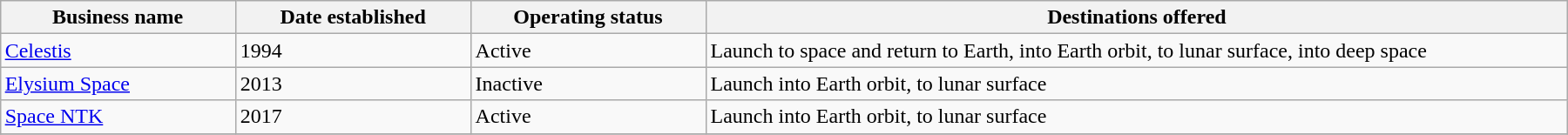<table class="wikitable sortable" style="margin: 1em auto 1em auto;" width="95%">
<tr>
<th style="width:15%;"><strong>Business name</strong></th>
<th style="width:15%;"><strong>Date established</strong></th>
<th style="width:15%;"><strong>Operating status</strong></th>
<th style="width: 55%;"><strong>Destinations offered</strong></th>
</tr>
<tr>
<td><a href='#'>Celestis</a></td>
<td>1994</td>
<td>Active</td>
<td>Launch to space and return to Earth, into Earth orbit, to lunar surface, into deep space</td>
</tr>
<tr>
<td><a href='#'>Elysium Space</a></td>
<td>2013</td>
<td>Inactive</td>
<td>Launch into Earth orbit, to lunar surface</td>
</tr>
<tr>
<td><a href='#'>Space NTK</a></td>
<td>2017</td>
<td>Active</td>
<td>Launch into Earth orbit, to lunar surface</td>
</tr>
<tr>
</tr>
</table>
